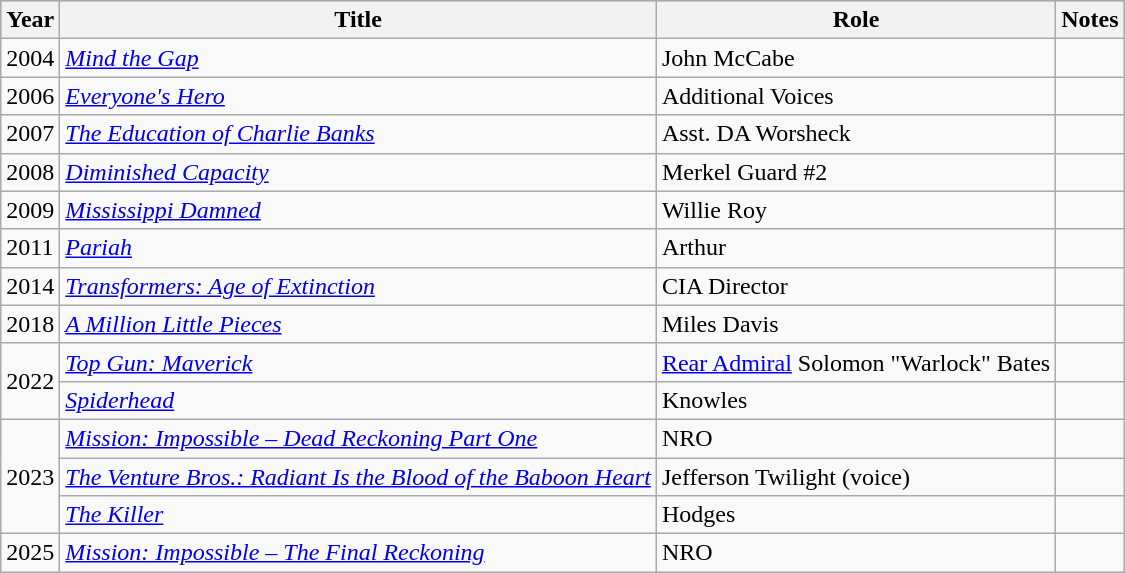<table class="wikitable">
<tr style="background:#b0c4de; text-align:center;">
<th>Year</th>
<th>Title</th>
<th>Role</th>
<th>Notes</th>
</tr>
<tr>
<td>2004</td>
<td><em><a href='#'>Mind the Gap</a></em></td>
<td>John McCabe</td>
<td></td>
</tr>
<tr>
<td>2006</td>
<td><em><a href='#'>Everyone's Hero</a></em></td>
<td>Additional Voices</td>
<td></td>
</tr>
<tr>
<td>2007</td>
<td><em><a href='#'>The Education of Charlie Banks</a></em></td>
<td>Asst. DA Worsheck</td>
<td></td>
</tr>
<tr>
<td>2008</td>
<td><em><a href='#'>Diminished Capacity</a></em></td>
<td>Merkel Guard #2</td>
<td></td>
</tr>
<tr>
<td>2009</td>
<td><em><a href='#'>Mississippi Damned</a></em></td>
<td>Willie Roy</td>
<td></td>
</tr>
<tr>
<td>2011</td>
<td><em><a href='#'>Pariah</a></em></td>
<td>Arthur</td>
<td></td>
</tr>
<tr>
<td>2014</td>
<td><em><a href='#'>Transformers: Age of Extinction</a></em></td>
<td>CIA Director</td>
<td></td>
</tr>
<tr>
<td>2018</td>
<td><em><a href='#'>A Million Little Pieces</a></em></td>
<td>Miles Davis</td>
<td></td>
</tr>
<tr>
<td rowspan="2">2022</td>
<td><em><a href='#'>Top Gun: Maverick</a></em></td>
<td><a href='#'>Rear Admiral</a> Solomon "Warlock" Bates</td>
<td></td>
</tr>
<tr>
<td><em><a href='#'>Spiderhead</a></em></td>
<td>Knowles</td>
<td></td>
</tr>
<tr>
<td rowspan="3">2023</td>
<td><em><a href='#'>Mission: Impossible – Dead Reckoning Part One</a></em></td>
<td>NRO</td>
<td></td>
</tr>
<tr>
<td><em><a href='#'>The Venture Bros.: Radiant Is the Blood of the Baboon Heart</a></em></td>
<td>Jefferson Twilight (voice)</td>
<td></td>
</tr>
<tr>
<td><em><a href='#'>The Killer</a></em></td>
<td>Hodges</td>
<td></td>
</tr>
<tr>
<td>2025</td>
<td><em><a href='#'>Mission: Impossible – The Final Reckoning</a></em></td>
<td>NRO</td>
<td></td>
</tr>
</table>
